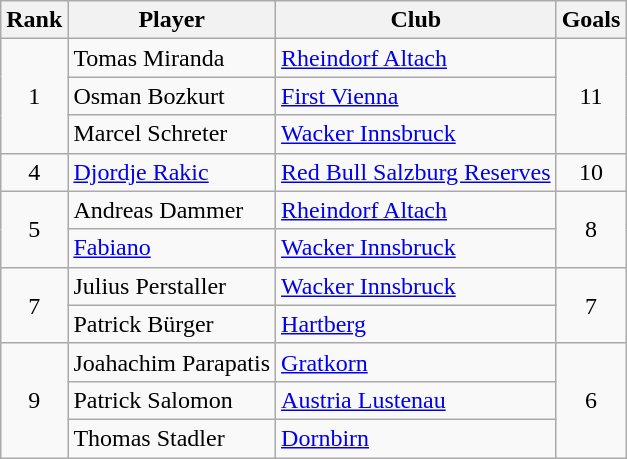<table class="wikitable" style="text-align:center">
<tr>
<th>Rank</th>
<th>Player</th>
<th>Club</th>
<th>Goals</th>
</tr>
<tr>
<td rowspan="3">1</td>
<td align="left"> Tomas Miranda</td>
<td align="left"><a href='#'>Rheindorf Altach</a></td>
<td rowspan="3">11</td>
</tr>
<tr>
<td align="left"> Osman Bozkurt</td>
<td align="left"><a href='#'>First Vienna</a></td>
</tr>
<tr>
<td align="left"> Marcel Schreter</td>
<td align="left"><a href='#'>Wacker Innsbruck</a></td>
</tr>
<tr>
<td>4</td>
<td align="left"> <a href='#'>Djordje Rakic</a></td>
<td align="left"><a href='#'>Red Bull Salzburg Reserves</a></td>
<td>10</td>
</tr>
<tr>
<td rowspan="2">5</td>
<td align="left"> Andreas Dammer</td>
<td align="left"><a href='#'>Rheindorf Altach</a></td>
<td rowspan="2">8</td>
</tr>
<tr>
<td align="left"> <a href='#'>Fabiano</a></td>
<td align="left"><a href='#'>Wacker Innsbruck</a></td>
</tr>
<tr>
<td rowspan="2">7</td>
<td align="left"> Julius Perstaller</td>
<td align="left"><a href='#'>Wacker Innsbruck</a></td>
<td rowspan="2">7</td>
</tr>
<tr>
<td align="left"> Patrick Bürger</td>
<td align="left"><a href='#'>Hartberg</a></td>
</tr>
<tr>
<td rowspan="3">9</td>
<td align="left"> Joahachim Parapatis</td>
<td align="left"><a href='#'>Gratkorn</a></td>
<td rowspan="3">6</td>
</tr>
<tr>
<td align="left"> Patrick Salomon</td>
<td align="left"><a href='#'>Austria Lustenau</a></td>
</tr>
<tr>
<td align="left"> Thomas Stadler</td>
<td align="left"><a href='#'>Dornbirn</a></td>
</tr>
</table>
